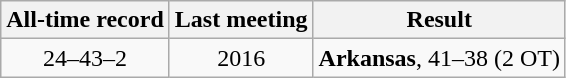<table class="wikitable">
<tr style="text-align:center;">
<th>All-time record</th>
<th>Last meeting</th>
<th>Result</th>
</tr>
<tr style="text-align:center;">
<td>24–43–2</td>
<td>2016</td>
<td><strong>Arkansas</strong>, 41–38 (2 OT)</td>
</tr>
</table>
